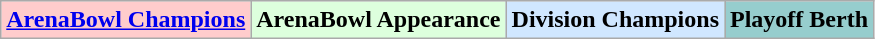<table class="wikitable">
<tr>
<td bgcolor="#FFCCCC"><strong><a href='#'>ArenaBowl Champions</a></strong></td>
<td bgcolor="#DDFFDD"><strong>ArenaBowl Appearance</strong></td>
<td bgcolor="#D0E7FF"><strong>Division Champions</strong></td>
<td bgcolor="#96CDCD"><strong>Playoff Berth</strong></td>
</tr>
</table>
